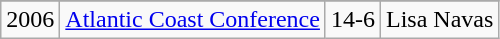<table class="wikitable">
<tr>
</tr>
<tr>
<td>2006</td>
<td><a href='#'>Atlantic Coast Conference</a></td>
<td>14-6</td>
<td>Lisa Navas</td>
</tr>
</table>
